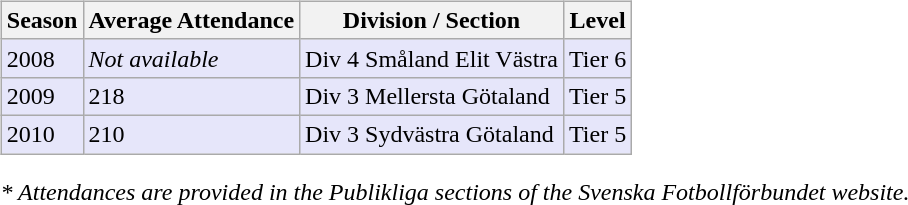<table>
<tr>
<td valign="top" width=0%><br><table class="wikitable">
<tr style="background:#f0f6fa;">
<th><strong>Season</strong></th>
<th><strong>Average Attendance</strong></th>
<th><strong>Division / Section</strong></th>
<th><strong>Level</strong></th>
</tr>
<tr>
<td style="background:#E6E6FA;">2008</td>
<td style="background:#E6E6FA;"><em>Not available</em></td>
<td style="background:#E6E6FA;">Div 4 Småland Elit Västra</td>
<td style="background:#E6E6FA;">Tier 6</td>
</tr>
<tr>
<td style="background:#E6E6FA;">2009</td>
<td style="background:#E6E6FA;">218</td>
<td style="background:#E6E6FA;">Div 3 Mellersta Götaland</td>
<td style="background:#E6E6FA;">Tier 5</td>
</tr>
<tr>
<td style="background:#E6E6FA;">2010</td>
<td style="background:#E6E6FA;">210</td>
<td style="background:#E6E6FA;">Div 3 Sydvästra Götaland</td>
<td style="background:#E6E6FA;">Tier 5</td>
</tr>
</table>
<em>* Attendances are provided in the Publikliga sections of the Svenska Fotbollförbundet website.</em> </td>
</tr>
</table>
